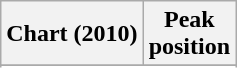<table class="wikitable sortable plainrowheaders">
<tr>
<th scope="col">Chart (2010)</th>
<th scope="col">Peak<br>position</th>
</tr>
<tr>
</tr>
<tr>
</tr>
<tr>
</tr>
<tr>
</tr>
</table>
